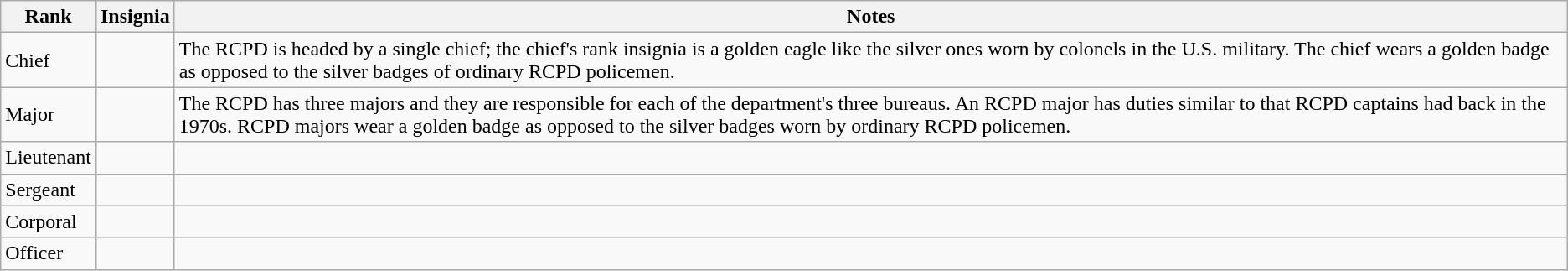<table border="1" cellspacing="2" cellpadding="5" style="border-collapse:collapse;" class="wikitable">
<tr>
<th>Rank</th>
<th>Insignia</th>
<th>Notes</th>
</tr>
<tr>
<td>Chief</td>
<td></td>
<td>The RCPD is headed by a single chief; the chief's rank insignia is a golden eagle like the silver ones worn by colonels in the U.S. military. The chief wears a golden badge as opposed to the silver badges of ordinary RCPD policemen.</td>
</tr>
<tr>
<td>Major</td>
<td></td>
<td>The RCPD has three majors and they are responsible for each of the department's three bureaus. An RCPD major has duties similar to that RCPD captains had back in the 1970s. RCPD majors wear a golden badge as opposed to the silver badges worn by ordinary RCPD policemen.</td>
</tr>
<tr>
<td>Lieutenant</td>
<td></td>
<td></td>
</tr>
<tr>
<td>Sergeant</td>
<td></td>
<td></td>
</tr>
<tr>
<td>Corporal</td>
<td></td>
<td></td>
</tr>
<tr>
<td>Officer</td>
<td></td>
<td></td>
</tr>
</table>
